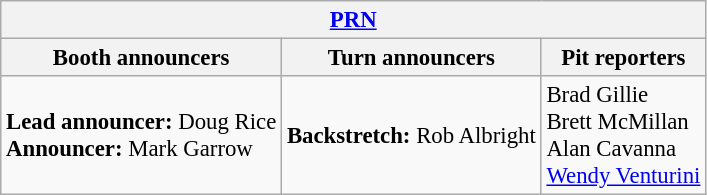<table class="wikitable" style="font-size: 95%;">
<tr>
<th colspan="3"><a href='#'>PRN</a></th>
</tr>
<tr>
<th>Booth announcers</th>
<th>Turn announcers</th>
<th>Pit reporters</th>
</tr>
<tr>
<td><strong>Lead announcer:</strong> Doug Rice<br><strong>Announcer:</strong> Mark Garrow</td>
<td><strong>Backstretch:</strong> Rob Albright</td>
<td>Brad Gillie<br>Brett McMillan<br>Alan Cavanna<br><a href='#'>Wendy Venturini</a></td>
</tr>
</table>
